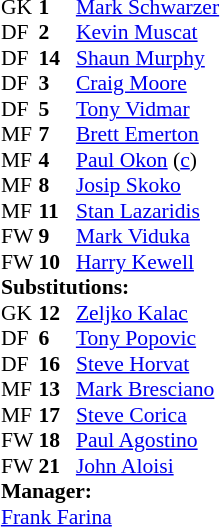<table style="font-size:90%; margin:0.2em auto;" cellspacing="0" cellpadding="0">
<tr>
<th width="25"></th>
<th width="25"></th>
</tr>
<tr>
<td>GK</td>
<td><strong>1</strong></td>
<td><a href='#'>Mark Schwarzer</a></td>
</tr>
<tr>
<td>DF</td>
<td><strong>2</strong></td>
<td><a href='#'>Kevin Muscat</a></td>
<td></td>
</tr>
<tr>
<td>DF</td>
<td><strong>14</strong></td>
<td><a href='#'>Shaun Murphy</a></td>
</tr>
<tr>
<td>DF</td>
<td><strong>3</strong></td>
<td><a href='#'>Craig Moore</a></td>
</tr>
<tr>
<td>DF</td>
<td><strong>5</strong></td>
<td><a href='#'>Tony Vidmar</a></td>
</tr>
<tr>
<td>MF</td>
<td><strong>7</strong></td>
<td><a href='#'>Brett Emerton</a></td>
</tr>
<tr>
<td>MF</td>
<td><strong>4</strong></td>
<td><a href='#'>Paul Okon</a> (<a href='#'>c</a>)</td>
</tr>
<tr>
<td>MF</td>
<td><strong>8</strong></td>
<td><a href='#'>Josip Skoko</a></td>
</tr>
<tr>
<td>MF</td>
<td><strong>11</strong></td>
<td><a href='#'>Stan Lazaridis</a></td>
<td></td>
<td></td>
</tr>
<tr>
<td>FW</td>
<td><strong>9</strong></td>
<td><a href='#'>Mark Viduka</a></td>
</tr>
<tr>
<td>FW</td>
<td><strong>10</strong></td>
<td><a href='#'>Harry Kewell</a></td>
</tr>
<tr>
<td colspan=3><strong>Substitutions:</strong></td>
</tr>
<tr>
<td>GK</td>
<td><strong>12</strong></td>
<td><a href='#'>Zeljko Kalac</a></td>
</tr>
<tr>
<td>DF</td>
<td><strong>6</strong></td>
<td><a href='#'>Tony Popovic</a></td>
</tr>
<tr>
<td>DF</td>
<td><strong>16</strong></td>
<td><a href='#'>Steve Horvat</a></td>
</tr>
<tr>
<td>MF</td>
<td><strong>13</strong></td>
<td><a href='#'>Mark Bresciano</a></td>
</tr>
<tr>
<td>MF</td>
<td><strong>17</strong></td>
<td><a href='#'>Steve Corica</a></td>
</tr>
<tr>
<td>FW</td>
<td><strong>18</strong></td>
<td><a href='#'>Paul Agostino</a></td>
<td></td>
<td></td>
</tr>
<tr>
<td>FW</td>
<td><strong>21</strong></td>
<td><a href='#'>John Aloisi</a></td>
</tr>
<tr>
<td colspan=3><strong>Manager:</strong></td>
</tr>
<tr>
<td colspan="4"><a href='#'>Frank Farina</a></td>
</tr>
</table>
